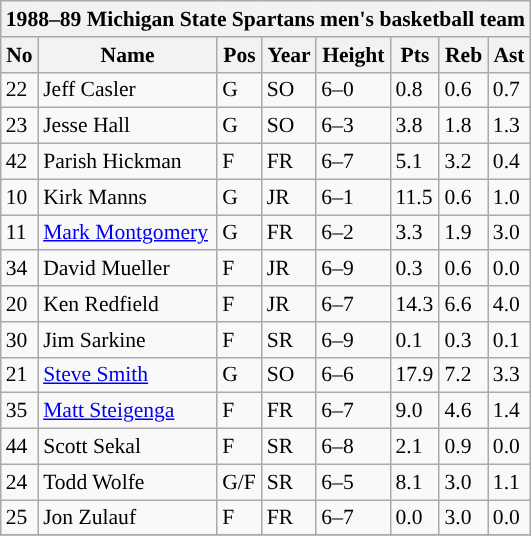<table class="wikitable sortable" style="font-size: 90%" |->
<tr>
<th colspan=9 style=>1988–89 Michigan State Spartans men's basketball team</th>
</tr>
<tr>
<th style="background:#">No</th>
<th style="background:#">Name</th>
<th style="background:#">Pos</th>
<th style="background:#">Year</th>
<th style="background:#">Height</th>
<th style="background:#">Pts</th>
<th style="background:#">Reb</th>
<th style="background:#">Ast</th>
</tr>
<tr>
<td>22</td>
<td>Jeff Casler</td>
<td>G</td>
<td>SO</td>
<td>6–0</td>
<td>0.8</td>
<td>0.6</td>
<td>0.7</td>
</tr>
<tr>
<td>23</td>
<td>Jesse Hall</td>
<td>G</td>
<td>SO</td>
<td>6–3</td>
<td>3.8</td>
<td>1.8</td>
<td>1.3</td>
</tr>
<tr>
<td>42</td>
<td>Parish Hickman</td>
<td>F</td>
<td>FR</td>
<td>6–7</td>
<td>5.1</td>
<td>3.2</td>
<td>0.4</td>
</tr>
<tr>
<td>10</td>
<td>Kirk Manns</td>
<td>G</td>
<td>JR</td>
<td>6–1</td>
<td>11.5</td>
<td>0.6</td>
<td>1.0</td>
</tr>
<tr>
<td>11</td>
<td><a href='#'>Mark Montgomery</a></td>
<td>G</td>
<td>FR</td>
<td>6–2</td>
<td>3.3</td>
<td>1.9</td>
<td>3.0</td>
</tr>
<tr>
<td>34</td>
<td>David Mueller</td>
<td>F</td>
<td>JR</td>
<td>6–9</td>
<td>0.3</td>
<td>0.6</td>
<td>0.0</td>
</tr>
<tr>
<td>20</td>
<td>Ken Redfield</td>
<td>F</td>
<td>JR</td>
<td>6–7</td>
<td>14.3</td>
<td>6.6</td>
<td>4.0</td>
</tr>
<tr>
<td>30</td>
<td>Jim Sarkine</td>
<td>F</td>
<td>SR</td>
<td>6–9</td>
<td>0.1</td>
<td>0.3</td>
<td>0.1</td>
</tr>
<tr>
<td>21</td>
<td><a href='#'>Steve Smith</a></td>
<td>G</td>
<td>SO</td>
<td>6–6</td>
<td>17.9</td>
<td>7.2</td>
<td>3.3</td>
</tr>
<tr>
<td>35</td>
<td><a href='#'>Matt Steigenga</a></td>
<td>F</td>
<td>FR</td>
<td>6–7</td>
<td>9.0</td>
<td>4.6</td>
<td>1.4</td>
</tr>
<tr>
<td>44</td>
<td>Scott Sekal</td>
<td>F</td>
<td>SR</td>
<td>6–8</td>
<td>2.1</td>
<td>0.9</td>
<td>0.0</td>
</tr>
<tr>
<td>24</td>
<td>Todd Wolfe</td>
<td>G/F</td>
<td>SR</td>
<td>6–5</td>
<td>8.1</td>
<td>3.0</td>
<td>1.1</td>
</tr>
<tr>
<td>25</td>
<td>Jon Zulauf</td>
<td>F</td>
<td>FR</td>
<td>6–7</td>
<td>0.0</td>
<td>3.0</td>
<td>0.0</td>
</tr>
<tr>
</tr>
</table>
